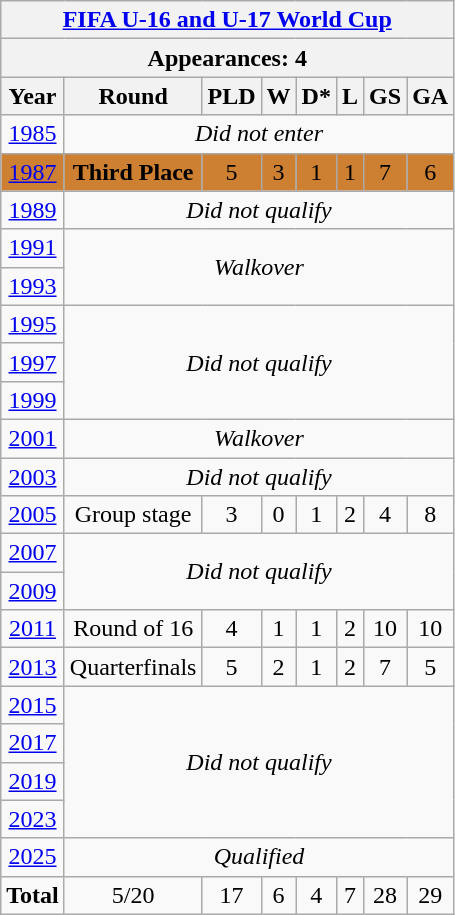<table class="wikitable" style="text-align: center;">
<tr>
<th colspan=8><a href='#'>FIFA U-16 and U-17 World Cup</a></th>
</tr>
<tr>
<th colspan=8>Appearances: 4</th>
</tr>
<tr>
<th>Year</th>
<th>Round</th>
<th>PLD</th>
<th>W</th>
<th>D*</th>
<th>L</th>
<th>GS</th>
<th>GA</th>
</tr>
<tr>
<td> <a href='#'>1985</a></td>
<td colspan=7><em>Did not enter</em></td>
</tr>
<tr style="background:#cd7f32;">
<td> <a href='#'>1987</a></td>
<td><strong>Third Place</strong></td>
<td>5</td>
<td>3</td>
<td>1</td>
<td>1</td>
<td>7</td>
<td>6</td>
</tr>
<tr>
<td> <a href='#'>1989</a></td>
<td colspan=7><em>Did not qualify</em></td>
</tr>
<tr>
<td> <a href='#'>1991</a></td>
<td rowspan=2 colspan=7><em>Walkover</em></td>
</tr>
<tr>
<td> <a href='#'>1993</a></td>
</tr>
<tr>
<td> <a href='#'>1995</a></td>
<td rowspan=3 colspan=7><em>Did not qualify</em></td>
</tr>
<tr>
<td> <a href='#'>1997</a></td>
</tr>
<tr>
<td> <a href='#'>1999</a></td>
</tr>
<tr>
<td> <a href='#'>2001</a></td>
<td colspan=7><em>Walkover</em></td>
</tr>
<tr>
<td> <a href='#'>2003</a></td>
<td colspan=7><em>Did not qualify</em></td>
</tr>
<tr>
<td> <a href='#'>2005</a></td>
<td>Group stage</td>
<td>3</td>
<td>0</td>
<td>1</td>
<td>2</td>
<td>4</td>
<td>8</td>
</tr>
<tr>
<td> <a href='#'>2007</a></td>
<td rowspan=2 colspan=7><em>Did not qualify</em></td>
</tr>
<tr>
<td> <a href='#'>2009</a></td>
</tr>
<tr>
<td> <a href='#'>2011</a></td>
<td>Round of 16</td>
<td>4</td>
<td>1</td>
<td>1</td>
<td>2</td>
<td>10</td>
<td>10</td>
</tr>
<tr>
<td> <a href='#'>2013</a></td>
<td>Quarterfinals</td>
<td>5</td>
<td>2</td>
<td>1</td>
<td>2</td>
<td>7</td>
<td>5</td>
</tr>
<tr>
<td> <a href='#'>2015</a></td>
<td rowspan=4 colspan=7><em>Did not qualify</em></td>
</tr>
<tr>
<td> <a href='#'>2017</a></td>
</tr>
<tr>
<td> <a href='#'>2019</a></td>
</tr>
<tr>
<td> <a href='#'>2023</a></td>
</tr>
<tr>
<td> <a href='#'>2025</a></td>
<td colspan=7><em>Qualified</em></td>
</tr>
<tr>
<td><strong>Total</strong></td>
<td>5/20</td>
<td>17</td>
<td>6</td>
<td>4</td>
<td>7</td>
<td>28</td>
<td>29</td>
</tr>
</table>
